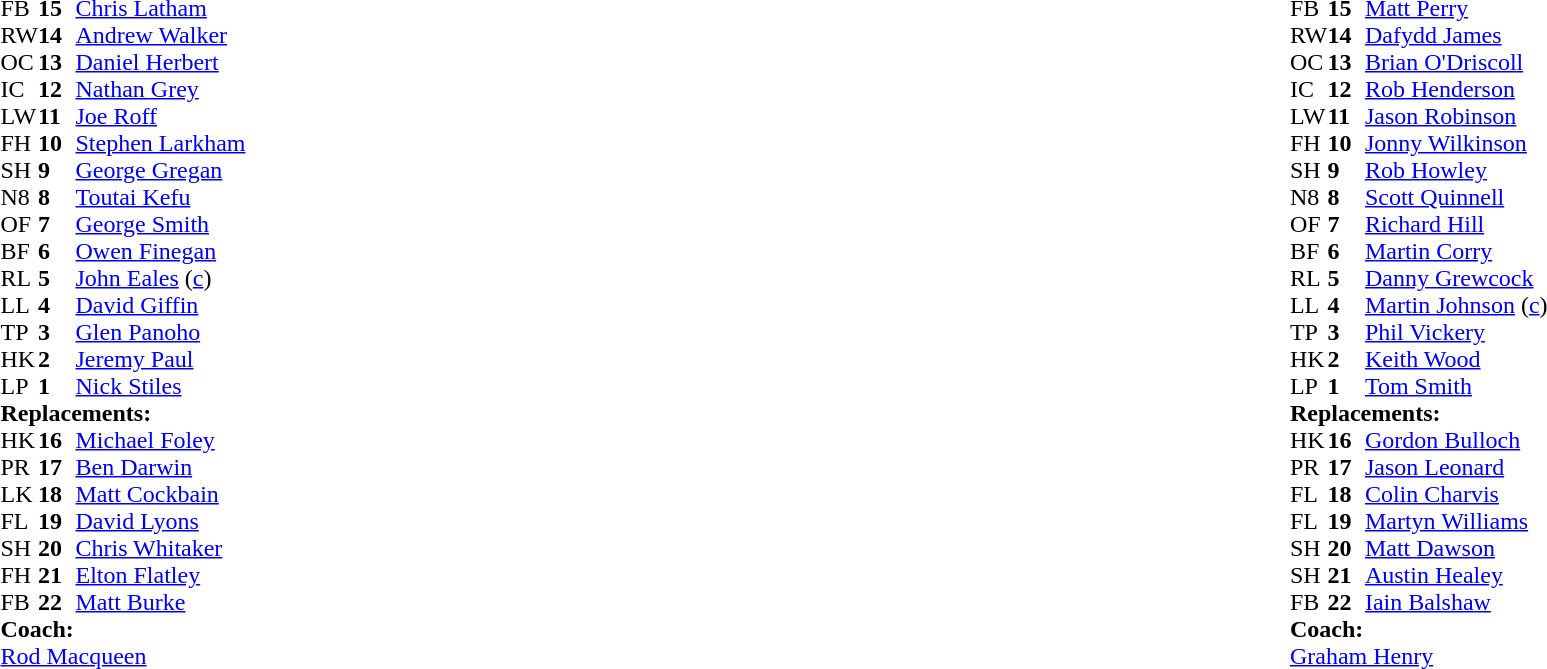<table style="width:100%">
<tr>
<td style="vertical-align:top;width:50%"><br><table cellspacing="0" cellpadding="0">
<tr>
<th width="25"></th>
<th width="25"></th>
</tr>
<tr>
<td>FB</td>
<td><strong>15</strong></td>
<td><a href='#'>Chris Latham</a></td>
<td></td>
<td></td>
</tr>
<tr>
<td>RW</td>
<td><strong>14</strong></td>
<td><a href='#'>Andrew Walker</a></td>
</tr>
<tr>
<td>OC</td>
<td><strong>13</strong></td>
<td><a href='#'>Daniel Herbert</a></td>
</tr>
<tr>
<td>IC</td>
<td><strong>12</strong></td>
<td><a href='#'>Nathan Grey</a></td>
</tr>
<tr>
<td>LW</td>
<td><strong>11</strong></td>
<td><a href='#'>Joe Roff</a></td>
</tr>
<tr>
<td>FH</td>
<td><strong>10</strong></td>
<td><a href='#'>Stephen Larkham</a></td>
<td></td>
<td></td>
</tr>
<tr>
<td>SH</td>
<td><strong>9</strong></td>
<td><a href='#'>George Gregan</a></td>
</tr>
<tr>
<td>N8</td>
<td><strong>8</strong></td>
<td><a href='#'>Toutai Kefu</a></td>
</tr>
<tr>
<td>OF</td>
<td><strong>7</strong></td>
<td><a href='#'>George Smith</a></td>
</tr>
<tr>
<td>BF</td>
<td><strong>6</strong></td>
<td><a href='#'>Owen Finegan</a></td>
<td></td>
<td></td>
</tr>
<tr>
<td>RL</td>
<td><strong>5</strong></td>
<td><a href='#'>John Eales</a> (<a href='#'>c</a>)</td>
<td></td>
<td></td>
</tr>
<tr>
<td>LL</td>
<td><strong>4</strong></td>
<td><a href='#'>David Giffin</a></td>
</tr>
<tr>
<td>TP</td>
<td><strong>3</strong></td>
<td><a href='#'>Glen Panoho</a></td>
<td></td>
<td></td>
</tr>
<tr>
<td>HK</td>
<td><strong>2</strong></td>
<td><a href='#'>Jeremy Paul</a></td>
<td></td>
<td></td>
</tr>
<tr>
<td>LP</td>
<td><strong>1</strong></td>
<td><a href='#'>Nick Stiles</a></td>
</tr>
<tr>
<td colspan=3><strong>Replacements:</strong></td>
</tr>
<tr>
<td>HK</td>
<td><strong>16</strong></td>
<td><a href='#'>Michael Foley</a></td>
<td></td>
<td></td>
</tr>
<tr>
<td>PR</td>
<td><strong>17</strong></td>
<td><a href='#'>Ben Darwin</a></td>
<td></td>
<td></td>
</tr>
<tr>
<td>LK</td>
<td><strong>18</strong></td>
<td><a href='#'>Matt Cockbain</a></td>
<td></td>
<td></td>
</tr>
<tr>
<td>FL</td>
<td><strong>19</strong></td>
<td><a href='#'>David Lyons</a></td>
<td></td>
<td></td>
</tr>
<tr>
<td>SH</td>
<td><strong>20</strong></td>
<td><a href='#'>Chris Whitaker</a></td>
</tr>
<tr>
<td>FH</td>
<td><strong>21</strong></td>
<td><a href='#'>Elton Flatley</a></td>
<td></td>
<td></td>
</tr>
<tr>
<td>FB</td>
<td><strong>22</strong></td>
<td><a href='#'>Matt Burke</a></td>
<td></td>
<td></td>
</tr>
<tr>
<td colspan=3><strong>Coach:</strong></td>
</tr>
<tr>
<td colspan="4"><a href='#'>Rod Macqueen</a></td>
</tr>
</table>
</td>
<td style="vertical-align:top"></td>
<td style="vertical-align:top;width:50%"><br><table cellspacing="0" cellpadding="0" style="margin:auto">
<tr>
<th width="25"></th>
<th width="25"></th>
</tr>
<tr>
<td>FB</td>
<td><strong>15</strong></td>
<td> <a href='#'>Matt Perry</a></td>
<td></td>
<td></td>
</tr>
<tr>
<td>RW</td>
<td><strong>14</strong></td>
<td> <a href='#'>Dafydd James</a></td>
</tr>
<tr>
<td>OC</td>
<td><strong>13</strong></td>
<td> <a href='#'>Brian O'Driscoll</a></td>
</tr>
<tr>
<td>IC</td>
<td><strong>12</strong></td>
<td> <a href='#'>Rob Henderson</a></td>
</tr>
<tr>
<td>LW</td>
<td><strong>11</strong></td>
<td> <a href='#'>Jason Robinson</a></td>
</tr>
<tr>
<td>FH</td>
<td><strong>10</strong></td>
<td> <a href='#'>Jonny Wilkinson</a></td>
</tr>
<tr>
<td>SH</td>
<td><strong>9</strong></td>
<td> <a href='#'>Rob Howley</a></td>
</tr>
<tr>
<td>N8</td>
<td><strong>8</strong></td>
<td> <a href='#'>Scott Quinnell</a></td>
<td></td>
<td></td>
</tr>
<tr>
<td>OF</td>
<td><strong>7</strong></td>
<td> <a href='#'>Richard Hill</a></td>
</tr>
<tr>
<td>BF</td>
<td><strong>6</strong></td>
<td> <a href='#'>Martin Corry</a></td>
<td></td>
</tr>
<tr>
<td>RL</td>
<td><strong>5</strong></td>
<td> <a href='#'>Danny Grewcock</a></td>
</tr>
<tr>
<td>LL</td>
<td><strong>4</strong></td>
<td> <a href='#'>Martin Johnson</a> (<a href='#'>c</a>)</td>
</tr>
<tr>
<td>TP</td>
<td><strong>3</strong></td>
<td> <a href='#'>Phil Vickery</a></td>
<td></td>
</tr>
<tr>
<td>HK</td>
<td><strong>2</strong></td>
<td> <a href='#'>Keith Wood</a></td>
<td></td>
</tr>
<tr>
<td>LP</td>
<td><strong>1</strong></td>
<td> <a href='#'>Tom Smith</a></td>
<td></td>
<td></td>
</tr>
<tr>
<td colspan=3><strong>Replacements:</strong></td>
</tr>
<tr>
<td>HK</td>
<td><strong>16</strong></td>
<td> <a href='#'>Gordon Bulloch</a></td>
<td></td>
<td></td>
</tr>
<tr>
<td>PR</td>
<td><strong>17</strong></td>
<td> <a href='#'>Jason Leonard</a></td>
<td></td>
<td></td>
</tr>
<tr>
<td>FL</td>
<td><strong>18</strong></td>
<td> <a href='#'>Colin Charvis</a></td>
<td></td>
<td></td>
</tr>
<tr>
<td>FL</td>
<td><strong>19</strong></td>
<td> <a href='#'>Martyn Williams</a></td>
</tr>
<tr>
<td>SH</td>
<td><strong>20</strong></td>
<td> <a href='#'>Matt Dawson</a></td>
</tr>
<tr>
<td>SH</td>
<td><strong>21</strong></td>
<td> <a href='#'>Austin Healey</a></td>
</tr>
<tr>
<td>FB</td>
<td><strong>22</strong></td>
<td> <a href='#'>Iain Balshaw</a></td>
<td></td>
<td></td>
</tr>
<tr>
<td colspan=3><strong>Coach:</strong></td>
</tr>
<tr>
<td colspan="4"><a href='#'>Graham Henry</a></td>
</tr>
</table>
</td>
</tr>
</table>
